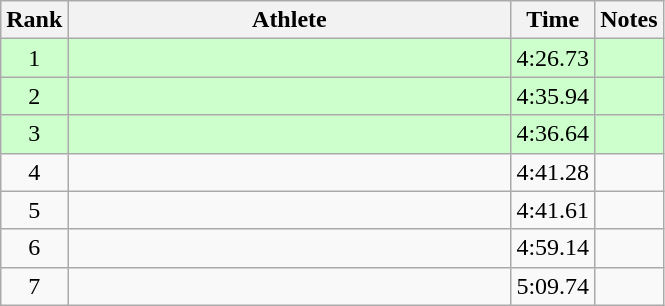<table class="wikitable" style="text-align:center">
<tr>
<th>Rank</th>
<th Style="width:18em">Athlete</th>
<th>Time</th>
<th>Notes</th>
</tr>
<tr style="background:#cfc">
<td>1</td>
<td style="text-align:left"></td>
<td>4:26.73</td>
<td></td>
</tr>
<tr style="background:#cfc">
<td>2</td>
<td style="text-align:left"></td>
<td>4:35.94</td>
<td></td>
</tr>
<tr style="background:#cfc">
<td>3</td>
<td style="text-align:left"></td>
<td>4:36.64</td>
<td></td>
</tr>
<tr>
<td>4</td>
<td style="text-align:left"></td>
<td>4:41.28</td>
<td></td>
</tr>
<tr>
<td>5</td>
<td style="text-align:left"></td>
<td>4:41.61</td>
<td></td>
</tr>
<tr>
<td>6</td>
<td style="text-align:left"></td>
<td>4:59.14</td>
<td></td>
</tr>
<tr>
<td>7</td>
<td style="text-align:left"></td>
<td>5:09.74</td>
<td></td>
</tr>
</table>
